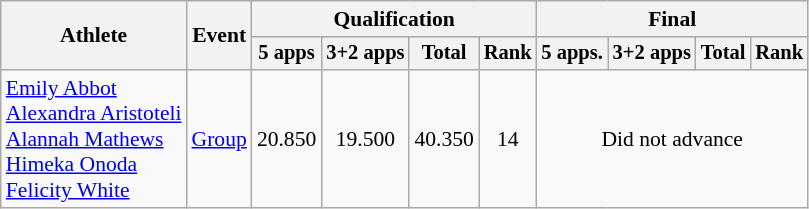<table class=wikitable style=font-size:90%>
<tr>
<th rowspan=2>Athlete</th>
<th rowspan=2>Event</th>
<th colspan=4>Qualification</th>
<th colspan=4>Final</th>
</tr>
<tr style=font-size:95%>
<th>5 apps</th>
<th>3+2 apps</th>
<th>Total</th>
<th>Rank</th>
<th>5 apps.</th>
<th>3+2 apps</th>
<th>Total</th>
<th>Rank</th>
</tr>
<tr align=center>
<td align=left><a href='#'>Emily Abbot</a><br><a href='#'>Alexandra Aristoteli</a><br><a href='#'>Alannah Mathews</a><br><a href='#'>Himeka Onoda</a><br><a href='#'>Felicity White</a></td>
<td align=left><a href='#'>Group</a></td>
<td>20.850</td>
<td>19.500</td>
<td>40.350</td>
<td>14</td>
<td colspan="4">Did not advance</td>
</tr>
</table>
